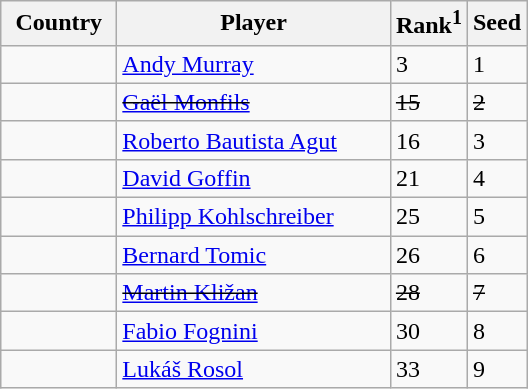<table class=wikitable>
<tr>
<th width="70">Country</th>
<th width="175">Player</th>
<th>Rank<sup>1</sup></th>
<th>Seed</th>
</tr>
<tr>
<td></td>
<td><a href='#'>Andy Murray</a></td>
<td>3</td>
<td>1</td>
</tr>
<tr>
<td><s></s></td>
<td><s><a href='#'>Gaël Monfils</a></s></td>
<td><s>15</s></td>
<td><s>2</s></td>
</tr>
<tr>
<td></td>
<td><a href='#'>Roberto Bautista Agut</a></td>
<td>16</td>
<td>3</td>
</tr>
<tr>
<td></td>
<td><a href='#'>David Goffin</a></td>
<td>21</td>
<td>4</td>
</tr>
<tr>
<td></td>
<td><a href='#'>Philipp Kohlschreiber</a></td>
<td>25</td>
<td>5</td>
</tr>
<tr>
<td></td>
<td><a href='#'>Bernard Tomic</a></td>
<td>26</td>
<td>6</td>
</tr>
<tr>
<td><s></s></td>
<td><s><a href='#'>Martin Kližan</a></s></td>
<td><s>28</s></td>
<td><s>7</s></td>
</tr>
<tr>
<td></td>
<td><a href='#'>Fabio Fognini</a></td>
<td>30</td>
<td>8</td>
</tr>
<tr>
<td></td>
<td><a href='#'>Lukáš Rosol</a></td>
<td>33</td>
<td>9</td>
</tr>
</table>
